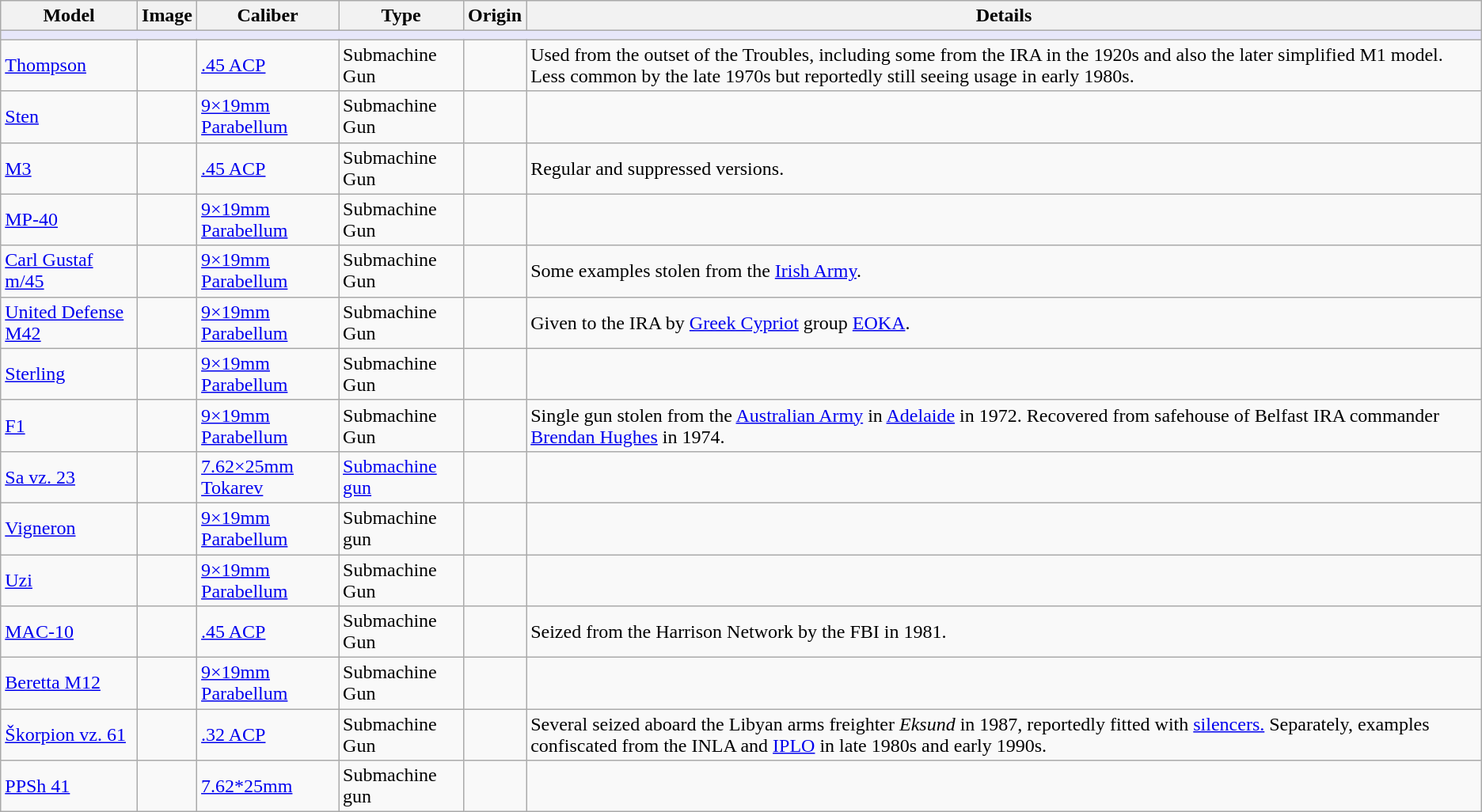<table class="wikitable">
<tr>
<th>Model</th>
<th>Image</th>
<th>Caliber</th>
<th>Type</th>
<th>Origin</th>
<th>Details</th>
</tr>
<tr>
<th colspan="6" style="background: lavender;"></th>
</tr>
<tr>
<td><a href='#'>Thompson</a></td>
<td></td>
<td><a href='#'>.45 ACP</a></td>
<td>Submachine Gun</td>
<td></td>
<td>Used from the outset of the Troubles, including some from the IRA in the 1920s and also the later simplified M1 model. Less common by the late 1970s but reportedly still seeing usage in early 1980s.</td>
</tr>
<tr>
<td><a href='#'>Sten</a></td>
<td></td>
<td><a href='#'>9×19mm Parabellum</a></td>
<td>Submachine Gun</td>
<td></td>
<td></td>
</tr>
<tr>
<td><a href='#'>M3</a></td>
<td></td>
<td><a href='#'>.45 ACP</a></td>
<td>Submachine Gun</td>
<td></td>
<td>Regular and suppressed versions.</td>
</tr>
<tr>
<td><a href='#'>MP-40</a></td>
<td></td>
<td><a href='#'>9×19mm Parabellum</a></td>
<td>Submachine Gun</td>
<td></td>
<td></td>
</tr>
<tr>
<td><a href='#'>Carl Gustaf m/45</a></td>
<td></td>
<td><a href='#'>9×19mm Parabellum</a></td>
<td>Submachine Gun</td>
<td></td>
<td>Some examples stolen from the <a href='#'>Irish Army</a>.</td>
</tr>
<tr>
<td><a href='#'>United Defense M42</a></td>
<td></td>
<td><a href='#'>9×19mm Parabellum</a></td>
<td>Submachine Gun</td>
<td></td>
<td>Given to the IRA by <a href='#'>Greek Cypriot</a> group <a href='#'>EOKA</a>.</td>
</tr>
<tr>
<td><a href='#'>Sterling</a></td>
<td></td>
<td><a href='#'>9×19mm Parabellum</a></td>
<td>Submachine Gun</td>
<td></td>
<td></td>
</tr>
<tr>
<td><a href='#'>F1</a></td>
<td></td>
<td><a href='#'>9×19mm Parabellum</a></td>
<td>Submachine Gun</td>
<td></td>
<td>Single gun stolen from the <a href='#'>Australian Army</a> in <a href='#'>Adelaide</a> in 1972. Recovered from safehouse of Belfast IRA commander <a href='#'>Brendan Hughes</a> in 1974.</td>
</tr>
<tr>
<td><a href='#'>Sa vz. 23</a></td>
<td></td>
<td><a href='#'>7.62×25mm Tokarev</a></td>
<td><a href='#'>Submachine gun</a></td>
<td></td>
<td></td>
</tr>
<tr>
<td><a href='#'>Vigneron</a></td>
<td></td>
<td><a href='#'>9×19mm Parabellum</a></td>
<td>Submachine gun</td>
<td></td>
<td></td>
</tr>
<tr>
<td><a href='#'>Uzi</a></td>
<td></td>
<td><a href='#'>9×19mm Parabellum</a></td>
<td>Submachine Gun</td>
<td></td>
<td></td>
</tr>
<tr>
<td><a href='#'>MAC-10</a></td>
<td></td>
<td><a href='#'>.45 ACP</a></td>
<td>Submachine Gun</td>
<td></td>
<td>Seized from the Harrison Network by the FBI in 1981.</td>
</tr>
<tr>
<td><a href='#'>Beretta M12</a></td>
<td></td>
<td><a href='#'>9×19mm Parabellum</a></td>
<td>Submachine Gun</td>
<td></td>
<td></td>
</tr>
<tr>
<td><a href='#'>Škorpion vz. 61</a></td>
<td></td>
<td><a href='#'>.32 ACP</a></td>
<td>Submachine Gun</td>
<td><br></td>
<td>Several seized aboard the Libyan arms freighter <em>Eksund</em> in 1987, reportedly fitted with <a href='#'>silencers.</a> Separately, examples confiscated from the INLA and <a href='#'>IPLO</a> in late 1980s and early 1990s.</td>
</tr>
<tr>
<td><a href='#'>PPSh 41</a></td>
<td></td>
<td><a href='#'>7.62*25mm</a></td>
<td>Submachine gun</td>
<td></td>
<td></td>
</tr>
</table>
